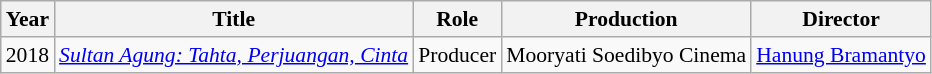<table class="wikitable" style="font-size:90%">
<tr>
<th>Year</th>
<th>Title</th>
<th>Role</th>
<th>Production</th>
<th>Director</th>
</tr>
<tr>
<td align="center">2018</td>
<td><em><a href='#'>Sultan Agung: Tahta, Perjuangan, Cinta</a></em></td>
<td>Producer</td>
<td>Mooryati Soedibyo Cinema</td>
<td><a href='#'>Hanung Bramantyo</a></td>
</tr>
</table>
